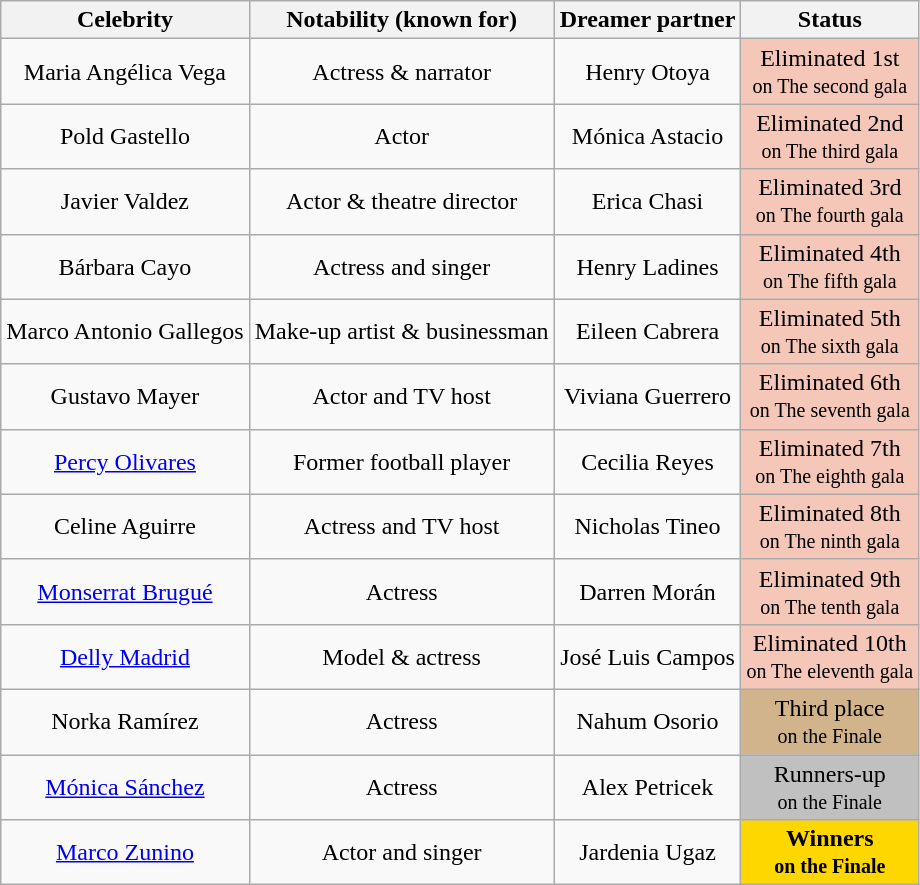<table class="wikitable sortable" style="text-align:center;">
<tr>
<th scope="col">Celebrity</th>
<th scope="col" class="unsortable">Notability (known for)</th>
<th scope="col">Dreamer partner</th>
<th scope="col">Status</th>
</tr>
<tr>
<td>Maria Angélica Vega</td>
<td>Actress & narrator</td>
<td>Henry Otoya</td>
<td style="background:#f4c7b8;">Eliminated 1st<br><small>on The second gala</small></td>
</tr>
<tr>
<td>Pold Gastello</td>
<td>Actor</td>
<td>Mónica Astacio</td>
<td style="background:#f4c7b8;">Eliminated 2nd<br><small>on The third gala</small></td>
</tr>
<tr>
<td>Javier Valdez</td>
<td>Actor & theatre director</td>
<td>Erica Chasi</td>
<td style="background:#f4c7b8;">Eliminated 3rd<br><small>on The fourth gala</small></td>
</tr>
<tr>
<td>Bárbara Cayo</td>
<td>Actress and singer</td>
<td>Henry Ladines</td>
<td style="background:#f4c7b8;">Eliminated 4th<br><small>on The fifth gala</small></td>
</tr>
<tr>
<td>Marco Antonio Gallegos</td>
<td>Make-up artist & businessman</td>
<td>Eileen Cabrera</td>
<td style="background:#f4c7b8;">Eliminated 5th<br><small>on The sixth gala</small></td>
</tr>
<tr>
<td>Gustavo Mayer</td>
<td>Actor and TV host</td>
<td>Viviana Guerrero</td>
<td style="background:#f4c7b8;">Eliminated 6th<br><small>on The seventh gala</small></td>
</tr>
<tr>
<td><a href='#'>Percy Olivares</a></td>
<td>Former football player</td>
<td>Cecilia Reyes</td>
<td style="background:#f4c7b8;">Eliminated 7th<br><small>on The eighth gala</small></td>
</tr>
<tr>
<td>Celine Aguirre</td>
<td>Actress and TV host</td>
<td>Nicholas Tineo</td>
<td style="background:#f4c7b8;">Eliminated 8th<br><small>on The ninth gala</small></td>
</tr>
<tr>
<td><a href='#'>Monserrat Brugué</a></td>
<td>Actress</td>
<td>Darren Morán</td>
<td style="background:#f4c7b8;">Eliminated 9th<br><small>on The tenth gala</small></td>
</tr>
<tr>
<td><a href='#'>Delly Madrid</a></td>
<td>Model & actress</td>
<td>José Luis Campos</td>
<td style="background:#f4c7b8;">Eliminated 10th<br><small>on The eleventh gala</small></td>
</tr>
<tr>
<td>Norka Ramírez</td>
<td>Actress</td>
<td>Nahum Osorio</td>
<td style="background:tan">Third place<br><small>on the Finale</small></td>
</tr>
<tr>
<td><a href='#'>Mónica Sánchez</a></td>
<td>Actress</td>
<td>Alex Petricek</td>
<td style="background:silver">Runners-up<br><small>on the Finale</small></td>
</tr>
<tr>
<td><a href='#'>Marco Zunino</a></td>
<td>Actor and singer</td>
<td>Jardenia Ugaz</td>
<td style="background:gold"><strong>Winners<br><small>on the Finale</small></strong></td>
</tr>
</table>
